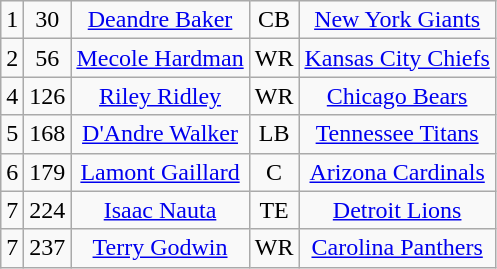<table class="wikitable" style="text-align:center">
<tr>
<td>1</td>
<td>30</td>
<td><a href='#'>Deandre Baker</a></td>
<td>CB</td>
<td><a href='#'>New York Giants</a></td>
</tr>
<tr>
<td>2</td>
<td>56</td>
<td><a href='#'>Mecole Hardman</a></td>
<td>WR</td>
<td><a href='#'>Kansas City Chiefs</a></td>
</tr>
<tr>
<td>4</td>
<td>126</td>
<td><a href='#'>Riley Ridley</a></td>
<td>WR</td>
<td><a href='#'>Chicago Bears</a></td>
</tr>
<tr>
<td>5</td>
<td>168</td>
<td><a href='#'>D'Andre Walker</a></td>
<td>LB</td>
<td><a href='#'>Tennessee Titans</a></td>
</tr>
<tr>
<td>6</td>
<td>179</td>
<td><a href='#'>Lamont Gaillard</a></td>
<td>C</td>
<td><a href='#'>Arizona Cardinals</a></td>
</tr>
<tr>
<td>7</td>
<td>224</td>
<td><a href='#'>Isaac Nauta</a></td>
<td>TE</td>
<td><a href='#'>Detroit Lions</a></td>
</tr>
<tr>
<td>7</td>
<td>237</td>
<td><a href='#'>Terry Godwin</a></td>
<td>WR</td>
<td><a href='#'>Carolina Panthers</a></td>
</tr>
</table>
